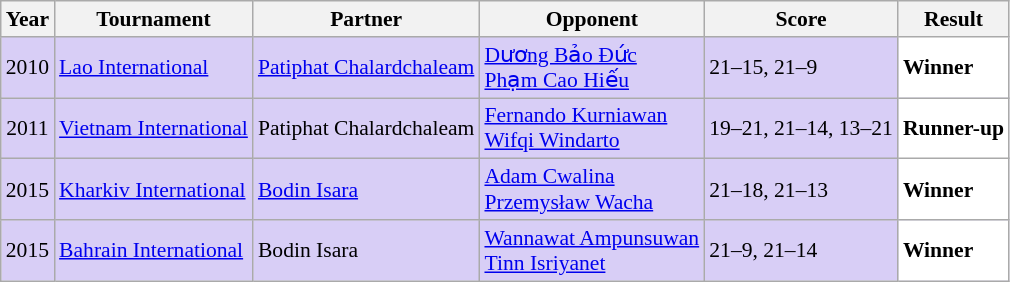<table class="sortable wikitable" style="font-size: 90%;">
<tr>
<th>Year</th>
<th>Tournament</th>
<th>Partner</th>
<th>Opponent</th>
<th>Score</th>
<th>Result</th>
</tr>
<tr style="background:#D8CEF6">
<td align="center">2010</td>
<td align="left"><a href='#'>Lao International</a></td>
<td align="left"> <a href='#'>Patiphat Chalardchaleam</a></td>
<td align="left"> <a href='#'>Dương Bảo Đức</a> <br>  <a href='#'>Phạm Cao Hiếu</a></td>
<td align="left">21–15, 21–9</td>
<td style="text-align:left; background:white"> <strong>Winner</strong></td>
</tr>
<tr style="background:#D8CEF6">
<td align="center">2011</td>
<td align="left"><a href='#'>Vietnam International</a></td>
<td align="left"> Patiphat Chalardchaleam</td>
<td align="left"> <a href='#'>Fernando Kurniawan</a> <br>  <a href='#'>Wifqi Windarto</a></td>
<td align="left">19–21, 21–14, 13–21</td>
<td style="text-align:left; background:white"> <strong>Runner-up</strong></td>
</tr>
<tr style="background:#D8CEF6">
<td align="center">2015</td>
<td align="left"><a href='#'>Kharkiv International</a></td>
<td align="left"> <a href='#'>Bodin Isara</a></td>
<td align="left"> <a href='#'>Adam Cwalina</a> <br>  <a href='#'>Przemysław Wacha</a></td>
<td align="left">21–18, 21–13</td>
<td style="text-align:left; background:white"> <strong>Winner</strong></td>
</tr>
<tr style="background:#D8CEF6">
<td align="center">2015</td>
<td align="left"><a href='#'>Bahrain International</a></td>
<td align="left"> Bodin Isara</td>
<td align="left"> <a href='#'>Wannawat Ampunsuwan</a> <br>  <a href='#'>Tinn Isriyanet</a></td>
<td align="left">21–9, 21–14</td>
<td style="text-align:left; background:white"> <strong>Winner</strong></td>
</tr>
</table>
